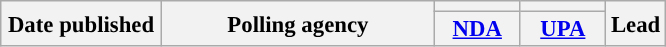<table class="wikitable sortable" style="text-align:center;font-size:95%;line-height:16px">
<tr>
<th rowspan="2" width="100px">Date published</th>
<th rowspan="2" width="175px">Polling agency</th>
<th style="background:"></th>
<th style="background:"></th>
<th rowspan="2">Lead</th>
</tr>
<tr>
<th width="50px" class="unsortable"><a href='#'>NDA</a></th>
<th width="50px" class="unsortable"><a href='#'>UPA</a></th>
</tr>
</table>
